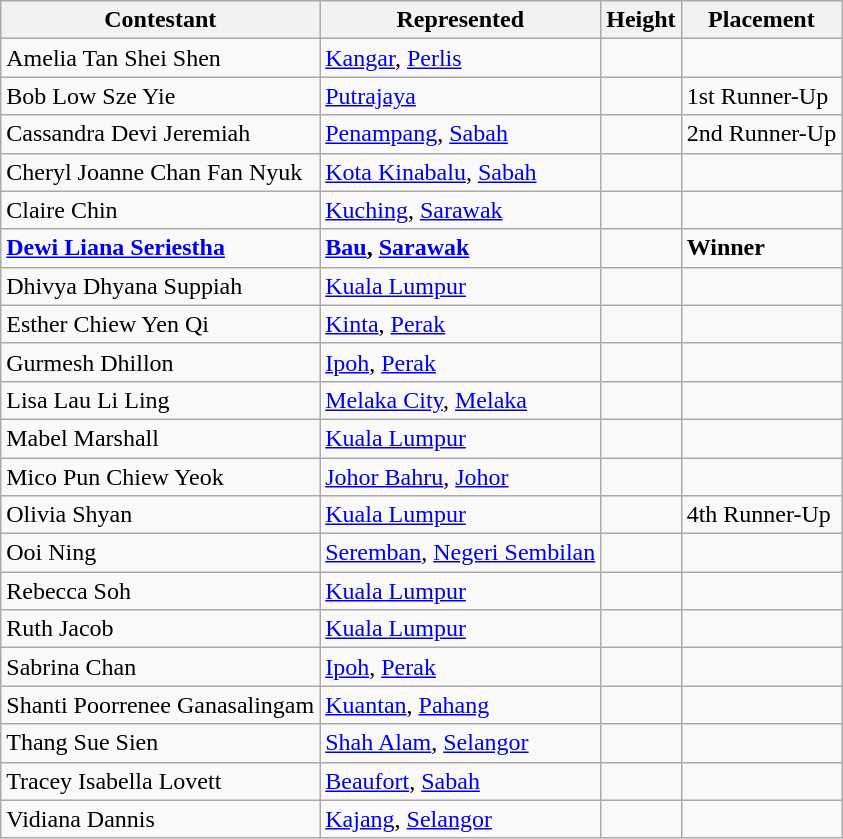<table class="wikitable">
<tr>
<th>Contestant</th>
<th>Represented</th>
<th>Height</th>
<th>Placement</th>
</tr>
<tr>
<td>Amelia Tan Shei Shen</td>
<td><a href='#'>Kangar</a>, <a href='#'>Perlis</a></td>
<td></td>
<td></td>
</tr>
<tr>
<td>Bob Low Sze Yie</td>
<td><a href='#'>Putrajaya</a></td>
<td></td>
<td>1st Runner-Up</td>
</tr>
<tr>
<td>Cassandra Devi Jeremiah</td>
<td><a href='#'>Penampang</a>, <a href='#'>Sabah</a></td>
<td></td>
<td>2nd Runner-Up</td>
</tr>
<tr>
<td>Cheryl Joanne Chan Fan Nyuk</td>
<td><a href='#'>Kota Kinabalu</a>, <a href='#'>Sabah</a></td>
<td></td>
<td></td>
</tr>
<tr>
<td>Claire Chin</td>
<td><a href='#'>Kuching</a>, <a href='#'>Sarawak</a></td>
<td></td>
<td></td>
</tr>
<tr>
<td><strong><a href='#'>Dewi Liana Seriestha</a></strong></td>
<td><strong><a href='#'>Bau</a>, <a href='#'>Sarawak</a></strong></td>
<td><strong></strong></td>
<td><strong>Winner</strong></td>
</tr>
<tr>
<td>Dhivya Dhyana Suppiah</td>
<td><a href='#'>Kuala Lumpur</a></td>
<td></td>
<td></td>
</tr>
<tr>
<td>Esther Chiew Yen Qi</td>
<td><a href='#'>Kinta</a>, <a href='#'>Perak</a></td>
<td></td>
<td></td>
</tr>
<tr>
<td>Gurmesh Dhillon</td>
<td><a href='#'>Ipoh</a>, <a href='#'>Perak</a></td>
<td></td>
<td></td>
</tr>
<tr>
<td>Lisa Lau Li Ling</td>
<td><a href='#'>Melaka City</a>, <a href='#'>Melaka</a></td>
<td></td>
<td></td>
</tr>
<tr>
<td>Mabel Marshall</td>
<td><a href='#'>Kuala Lumpur</a></td>
<td></td>
<td></td>
</tr>
<tr>
<td>Mico Pun Chiew Yeok</td>
<td><a href='#'>Johor Bahru</a>, <a href='#'>Johor</a></td>
<td></td>
<td></td>
</tr>
<tr>
<td>Olivia Shyan</td>
<td><a href='#'>Kuala Lumpur</a></td>
<td></td>
<td>4th Runner-Up</td>
</tr>
<tr>
<td>Ooi Ning</td>
<td><a href='#'>Seremban</a>, <a href='#'>Negeri Sembilan</a></td>
<td></td>
<td></td>
</tr>
<tr>
<td>Rebecca Soh</td>
<td><a href='#'>Kuala Lumpur</a></td>
<td></td>
<td></td>
</tr>
<tr>
<td>Ruth Jacob</td>
<td><a href='#'>Kuala Lumpur</a></td>
<td></td>
<td></td>
</tr>
<tr>
<td>Sabrina Chan</td>
<td><a href='#'>Ipoh</a>, <a href='#'>Perak</a></td>
<td></td>
<td></td>
</tr>
<tr>
<td>Shanti Poorrenee Ganasalingam</td>
<td><a href='#'>Kuantan</a>, <a href='#'>Pahang</a></td>
<td></td>
<td></td>
</tr>
<tr>
<td>Thang Sue Sien</td>
<td><a href='#'>Shah Alam</a>, <a href='#'>Selangor</a></td>
<td></td>
<td></td>
</tr>
<tr>
<td>Tracey Isabella Lovett</td>
<td><a href='#'>Beaufort</a>, <a href='#'>Sabah</a></td>
<td></td>
<td></td>
</tr>
<tr>
<td>Vidiana Dannis</td>
<td><a href='#'>Kajang</a>, <a href='#'>Selangor</a></td>
<td></td>
<td></td>
</tr>
</table>
